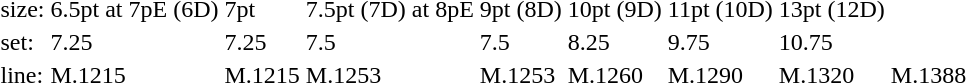<table style="margin-left:40px;">
<tr>
<td>size:</td>
<td>6.5pt at 7pE (6D)</td>
<td>7pt</td>
<td>7.5pt (7D) at 8pE</td>
<td>9pt (8D)</td>
<td>10pt (9D)</td>
<td>11pt (10D)</td>
<td>13pt (12D)</td>
</tr>
<tr>
<td>set:</td>
<td>7.25</td>
<td>7.25</td>
<td>7.5</td>
<td>7.5</td>
<td>8.25</td>
<td>9.75</td>
<td>10.75</td>
</tr>
<tr>
<td>line:</td>
<td>M.1215</td>
<td>M.1215</td>
<td>M.1253</td>
<td>M.1253</td>
<td>M.1260</td>
<td>M.1290</td>
<td>M.1320</td>
<td>M.1388</td>
</tr>
</table>
